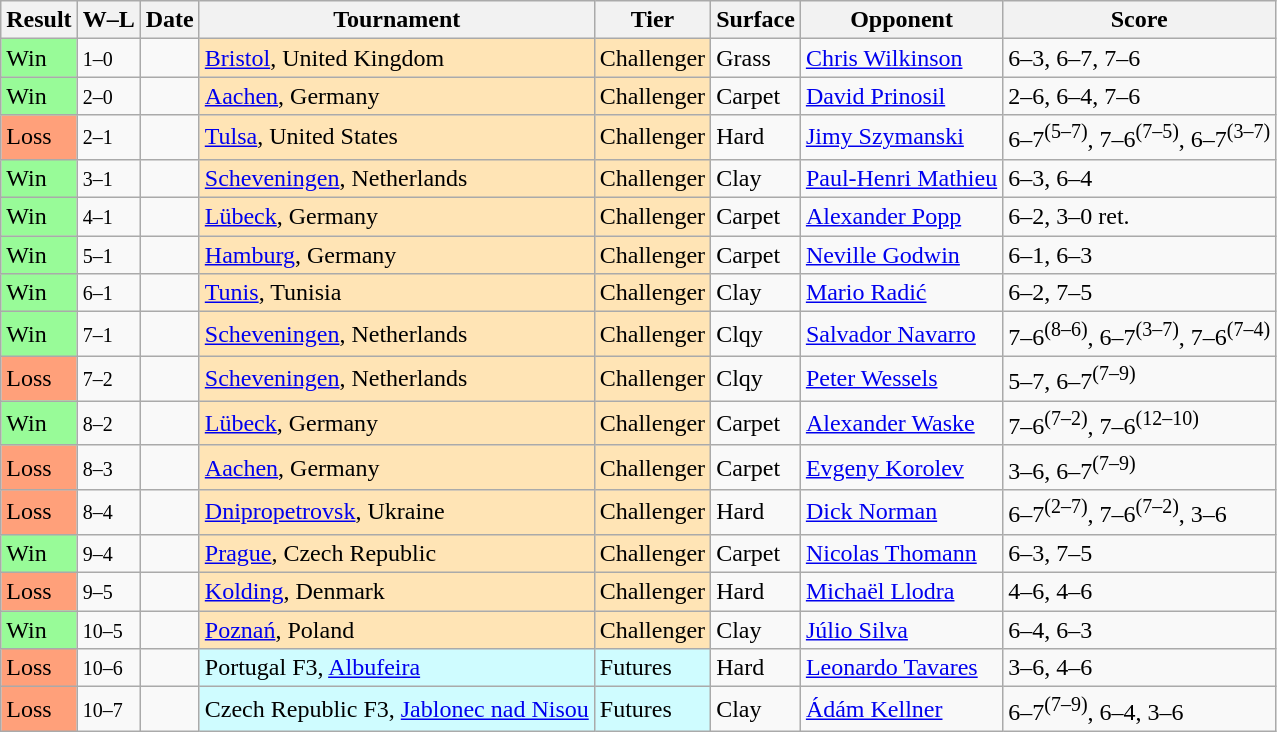<table class="sortable wikitable">
<tr>
<th>Result</th>
<th class="unsortable">W–L</th>
<th>Date</th>
<th>Tournament</th>
<th>Tier</th>
<th>Surface</th>
<th>Opponent</th>
<th class="unsortable">Score</th>
</tr>
<tr>
<td style="background:#98fb98;">Win</td>
<td><small>1–0</small></td>
<td></td>
<td style="background:moccasin;"><a href='#'>Bristol</a>, United Kingdom</td>
<td style="background:moccasin;">Challenger</td>
<td>Grass</td>
<td> <a href='#'>Chris Wilkinson</a></td>
<td>6–3, 6–7, 7–6</td>
</tr>
<tr>
<td style="background:#98fb98;">Win</td>
<td><small>2–0</small></td>
<td></td>
<td style="background:moccasin;"><a href='#'>Aachen</a>, Germany</td>
<td style="background:moccasin;">Challenger</td>
<td>Carpet</td>
<td> <a href='#'>David Prinosil</a></td>
<td>2–6, 6–4, 7–6</td>
</tr>
<tr>
<td style="background:#ffa07a;">Loss</td>
<td><small>2–1</small></td>
<td></td>
<td style="background:moccasin;"><a href='#'>Tulsa</a>, United States</td>
<td style="background:moccasin;">Challenger</td>
<td>Hard</td>
<td> <a href='#'>Jimy Szymanski</a></td>
<td>6–7<sup>(5–7)</sup>, 7–6<sup>(7–5)</sup>, 6–7<sup>(3–7)</sup></td>
</tr>
<tr>
<td style="background:#98fb98;">Win</td>
<td><small>3–1</small></td>
<td></td>
<td style="background:moccasin;"><a href='#'>Scheveningen</a>, Netherlands</td>
<td style="background:moccasin;">Challenger</td>
<td>Clay</td>
<td> <a href='#'>Paul-Henri Mathieu</a></td>
<td>6–3, 6–4</td>
</tr>
<tr>
<td style="background:#98fb98;">Win</td>
<td><small>4–1</small></td>
<td></td>
<td style="background:moccasin;"><a href='#'>Lübeck</a>, Germany</td>
<td style="background:moccasin;">Challenger</td>
<td>Carpet</td>
<td> <a href='#'>Alexander Popp</a></td>
<td>6–2, 3–0 ret.</td>
</tr>
<tr>
<td style="background:#98fb98;">Win</td>
<td><small>5–1</small></td>
<td></td>
<td style="background:moccasin;"><a href='#'>Hamburg</a>, Germany</td>
<td style="background:moccasin;">Challenger</td>
<td>Carpet</td>
<td> <a href='#'>Neville Godwin</a></td>
<td>6–1, 6–3</td>
</tr>
<tr>
<td style="background:#98fb98;">Win</td>
<td><small>6–1</small></td>
<td></td>
<td style="background:moccasin;"><a href='#'>Tunis</a>, Tunisia</td>
<td style="background:moccasin;">Challenger</td>
<td>Clay</td>
<td> <a href='#'>Mario Radić</a></td>
<td>6–2, 7–5</td>
</tr>
<tr>
<td style="background:#98fb98;">Win</td>
<td><small>7–1</small></td>
<td></td>
<td style="background:moccasin;"><a href='#'>Scheveningen</a>, Netherlands</td>
<td style="background:moccasin;">Challenger</td>
<td>Clqy</td>
<td> <a href='#'>Salvador Navarro</a></td>
<td>7–6<sup>(8–6)</sup>, 6–7<sup>(3–7)</sup>, 7–6<sup>(7–4)</sup></td>
</tr>
<tr>
<td style="background:#ffa07a;">Loss</td>
<td><small>7–2</small></td>
<td></td>
<td style="background:moccasin;"><a href='#'>Scheveningen</a>, Netherlands</td>
<td style="background:moccasin;">Challenger</td>
<td>Clqy</td>
<td> <a href='#'>Peter Wessels</a></td>
<td>5–7, 6–7<sup>(7–9)</sup></td>
</tr>
<tr>
<td style="background:#98fb98;">Win</td>
<td><small>8–2</small></td>
<td></td>
<td style="background:moccasin;"><a href='#'>Lübeck</a>, Germany</td>
<td style="background:moccasin;">Challenger</td>
<td>Carpet</td>
<td> <a href='#'>Alexander Waske</a></td>
<td>7–6<sup>(7–2)</sup>, 7–6<sup>(12–10)</sup></td>
</tr>
<tr>
<td style="background:#ffa07a;">Loss</td>
<td><small>8–3</small></td>
<td></td>
<td style="background:moccasin;"><a href='#'>Aachen</a>, Germany</td>
<td style="background:moccasin;">Challenger</td>
<td>Carpet</td>
<td> <a href='#'>Evgeny Korolev</a></td>
<td>3–6, 6–7<sup>(7–9)</sup></td>
</tr>
<tr>
<td style="background:#ffa07a;">Loss</td>
<td><small>8–4</small></td>
<td></td>
<td style="background:moccasin;"><a href='#'>Dnipropetrovsk</a>, Ukraine</td>
<td style="background:moccasin;">Challenger</td>
<td>Hard</td>
<td> <a href='#'>Dick Norman</a></td>
<td>6–7<sup>(2–7)</sup>, 7–6<sup>(7–2)</sup>, 3–6</td>
</tr>
<tr>
<td style="background:#98fb98;">Win</td>
<td><small>9–4</small></td>
<td></td>
<td style="background:moccasin;"><a href='#'>Prague</a>, Czech Republic</td>
<td style="background:moccasin;">Challenger</td>
<td>Carpet</td>
<td> <a href='#'>Nicolas Thomann</a></td>
<td>6–3, 7–5</td>
</tr>
<tr>
<td style="background:#ffa07a;">Loss</td>
<td><small>9–5</small></td>
<td></td>
<td style="background:moccasin;"><a href='#'>Kolding</a>, Denmark</td>
<td style="background:moccasin;">Challenger</td>
<td>Hard</td>
<td> <a href='#'>Michaël Llodra</a></td>
<td>4–6, 4–6</td>
</tr>
<tr>
<td style="background:#98fb98;">Win</td>
<td><small>10–5</small></td>
<td></td>
<td style="background:moccasin;"><a href='#'>Poznań</a>, Poland</td>
<td style="background:moccasin;">Challenger</td>
<td>Clay</td>
<td> <a href='#'>Júlio Silva</a></td>
<td>6–4, 6–3</td>
</tr>
<tr>
<td style="background:#ffa07a;">Loss</td>
<td><small>10–6</small></td>
<td></td>
<td style="background:#cffcff;">Portugal F3, <a href='#'>Albufeira</a></td>
<td style="background:#cffcff;">Futures</td>
<td>Hard</td>
<td> <a href='#'>Leonardo Tavares</a></td>
<td>3–6, 4–6</td>
</tr>
<tr>
<td style="background:#ffa07a;">Loss</td>
<td><small>10–7</small></td>
<td></td>
<td style="background:#cffcff;">Czech Republic F3, <a href='#'>Jablonec nad Nisou</a></td>
<td style="background:#cffcff;">Futures</td>
<td>Clay</td>
<td> <a href='#'>Ádám Kellner</a></td>
<td>6–7<sup>(7–9)</sup>, 6–4, 3–6</td>
</tr>
</table>
